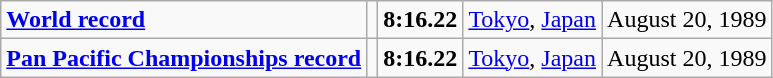<table class="wikitable">
<tr>
<td><strong><a href='#'>World record</a></strong></td>
<td></td>
<td><strong>8:16.22</strong></td>
<td><a href='#'>Tokyo</a>, <a href='#'>Japan</a></td>
<td>August 20, 1989</td>
</tr>
<tr>
<td><strong><a href='#'>Pan Pacific Championships record</a></strong></td>
<td></td>
<td><strong>8:16.22</strong></td>
<td><a href='#'>Tokyo</a>, <a href='#'>Japan</a></td>
<td>August 20, 1989</td>
</tr>
</table>
